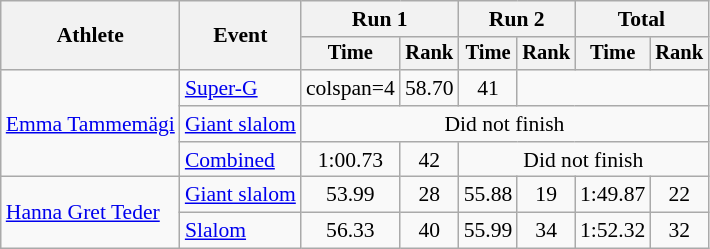<table class="wikitable" style="font-size:90%">
<tr>
<th rowspan=2>Athlete</th>
<th rowspan=2>Event</th>
<th colspan=2>Run 1</th>
<th colspan=2>Run 2</th>
<th colspan=2>Total</th>
</tr>
<tr style="font-size:95%">
<th>Time</th>
<th>Rank</th>
<th>Time</th>
<th>Rank</th>
<th>Time</th>
<th>Rank</th>
</tr>
<tr align=center>
<td align="left" rowspan="3"><a href='#'>Emma Tammemägi</a></td>
<td align="left"><a href='#'>Super-G</a></td>
<td>colspan=4</td>
<td>58.70</td>
<td>41</td>
</tr>
<tr align=center>
<td align="left"><a href='#'>Giant slalom</a></td>
<td colspan=6>Did not finish</td>
</tr>
<tr align=center>
<td align="left"><a href='#'>Combined</a></td>
<td>1:00.73</td>
<td>42</td>
<td colspan=4>Did not finish</td>
</tr>
<tr align=center>
<td align="left" rowspan="2"><a href='#'>Hanna Gret Teder</a></td>
<td align="left"><a href='#'>Giant slalom</a></td>
<td>53.99</td>
<td>28</td>
<td>55.88</td>
<td>19</td>
<td>1:49.87</td>
<td>22</td>
</tr>
<tr align=center>
<td align="left"><a href='#'>Slalom</a></td>
<td>56.33</td>
<td>40</td>
<td>55.99</td>
<td>34</td>
<td>1:52.32</td>
<td>32</td>
</tr>
</table>
